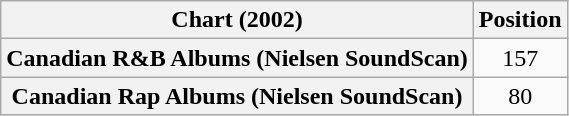<table class="wikitable plainrowheaders">
<tr>
<th scope="col">Chart (2002)</th>
<th scope="col">Position</th>
</tr>
<tr>
<th scope="row">Canadian R&B Albums (Nielsen SoundScan)</th>
<td style="text-align:center;">157</td>
</tr>
<tr>
<th scope="row">Canadian Rap Albums (Nielsen SoundScan)</th>
<td style="text-align:center;">80</td>
</tr>
</table>
